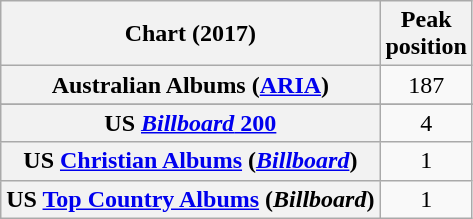<table class="wikitable sortable plainrowheaders" style="text-align:center">
<tr>
<th scope="col">Chart (2017)</th>
<th scope="col">Peak<br>position</th>
</tr>
<tr>
<th scope="row">Australian Albums (<a href='#'>ARIA</a>)</th>
<td>187</td>
</tr>
<tr>
</tr>
<tr>
</tr>
<tr>
<th scope="row">US <a href='#'><em>Billboard</em> 200</a></th>
<td>4</td>
</tr>
<tr>
<th scope="row">US <a href='#'>Christian Albums</a> (<em><a href='#'>Billboard</a></em>)</th>
<td>1</td>
</tr>
<tr>
<th scope="row">US <a href='#'>Top Country Albums</a> (<em>Billboard</em>)</th>
<td>1</td>
</tr>
</table>
